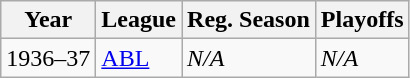<table class="wikitable">
<tr>
<th>Year</th>
<th>League</th>
<th>Reg. Season</th>
<th>Playoffs</th>
</tr>
<tr>
<td>1936–37</td>
<td><a href='#'>ABL</a></td>
<td><em>N/A</em></td>
<td><em>N/A</em></td>
</tr>
</table>
